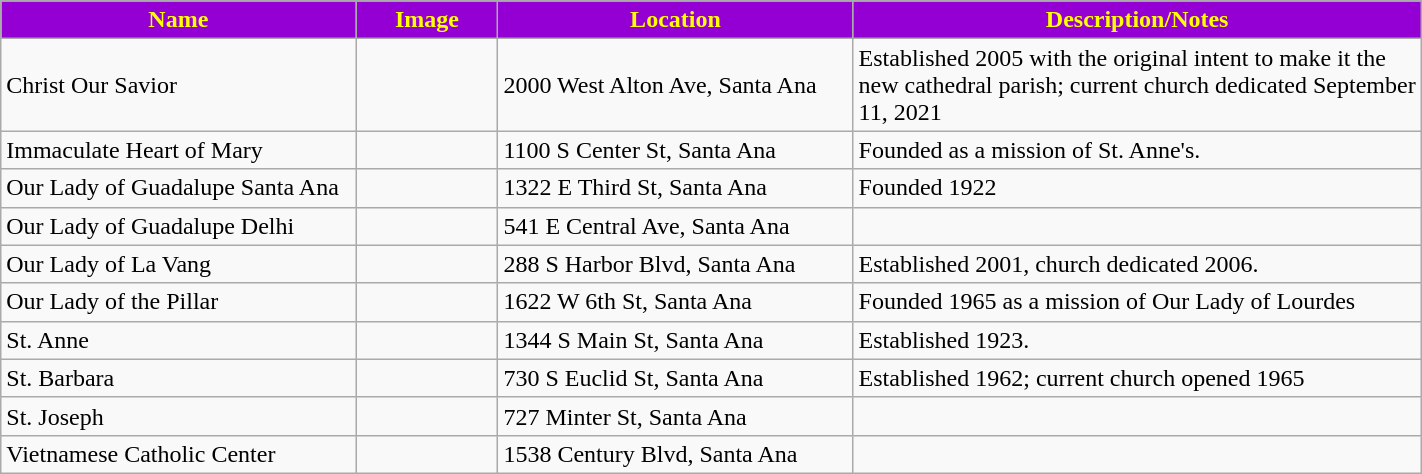<table class="wikitable sortable" style="width:75%">
<tr>
<th style="background:darkviolet; color:yellow;" width="25%"><strong>Name</strong></th>
<th style="background:darkviolet; color:yellow;" width="10%"><strong>Image</strong></th>
<th style="background:darkviolet; color:yellow;" width="25%"><strong>Location</strong></th>
<th style="background:darkviolet; color:yellow;" width="15"><strong>Description/Notes</strong></th>
</tr>
<tr>
<td>Christ Our Savior</td>
<td></td>
<td>2000 West Alton Ave, Santa Ana</td>
<td>Established 2005 with the original intent to make it the new cathedral parish; current church dedicated September 11, 2021</td>
</tr>
<tr>
<td>Immaculate Heart of Mary</td>
<td></td>
<td>1100 S Center St, Santa Ana</td>
<td>Founded as a mission of St. Anne's.</td>
</tr>
<tr>
<td>Our Lady of Guadalupe Santa Ana</td>
<td></td>
<td>1322 E Third St, Santa Ana</td>
<td>Founded 1922</td>
</tr>
<tr>
<td>Our Lady of Guadalupe Delhi</td>
<td></td>
<td>541 E Central Ave, Santa Ana</td>
<td></td>
</tr>
<tr>
<td>Our Lady of La Vang</td>
<td></td>
<td>288 S Harbor Blvd, Santa Ana</td>
<td>Established 2001, church dedicated 2006.</td>
</tr>
<tr>
<td>Our Lady of the Pillar</td>
<td></td>
<td>1622 W 6th St, Santa Ana</td>
<td>Founded 1965 as a mission of Our Lady of Lourdes</td>
</tr>
<tr>
<td>St. Anne</td>
<td></td>
<td>1344 S Main St, Santa Ana</td>
<td>Established 1923.</td>
</tr>
<tr>
<td>St. Barbara</td>
<td></td>
<td>730 S Euclid St, Santa Ana</td>
<td>Established 1962; current church opened 1965</td>
</tr>
<tr>
<td>St. Joseph</td>
<td></td>
<td>727 Minter St, Santa Ana</td>
<td></td>
</tr>
<tr>
<td>Vietnamese Catholic Center</td>
<td></td>
<td>1538 Century Blvd, Santa Ana</td>
<td></td>
</tr>
</table>
